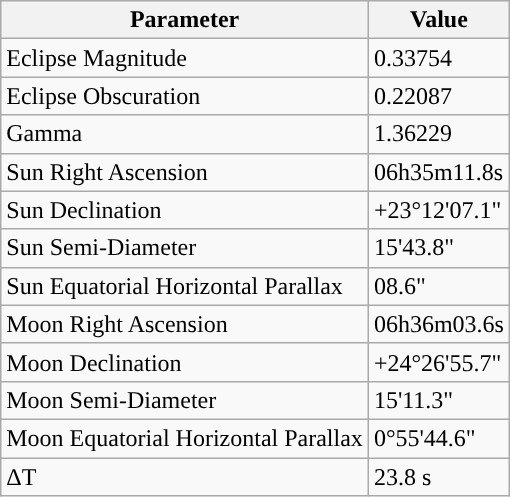<table class="wikitable">
<tr>
<th>Parameter</th>
<th>Value</th>
</tr>
<tr>
<td>Eclipse Magnitude</td>
<td>0.33754</td>
</tr>
<tr>
<td>Eclipse Obscuration</td>
<td>0.22087</td>
</tr>
<tr>
<td>Gamma</td>
<td>1.36229</td>
</tr>
<tr>
<td>Sun Right Ascension</td>
<td>06h35m11.8s</td>
</tr>
<tr>
<td>Sun Declination</td>
<td>+23°12'07.1"</td>
</tr>
<tr>
<td>Sun Semi-Diameter</td>
<td>15'43.8"</td>
</tr>
<tr>
<td>Sun Equatorial Horizontal Parallax</td>
<td>08.6"</td>
</tr>
<tr>
<td>Moon Right Ascension</td>
<td>06h36m03.6s</td>
</tr>
<tr>
<td>Moon Declination</td>
<td>+24°26'55.7"</td>
</tr>
<tr>
<td>Moon Semi-Diameter</td>
<td>15'11.3"</td>
</tr>
<tr>
<td>Moon Equatorial Horizontal Parallax</td>
<td>0°55'44.6"</td>
</tr>
<tr>
<td>ΔT</td>
<td>23.8 s</td>
</tr>
</table>
